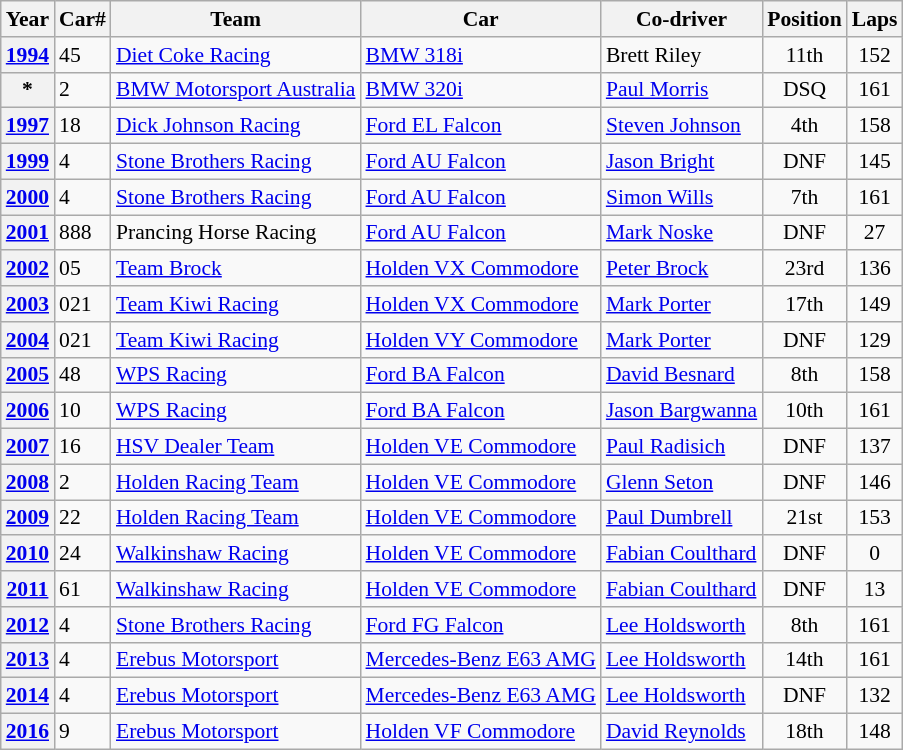<table class="wikitable" style="font-size: 90%;">
<tr>
<th>Year</th>
<th>Car#</th>
<th>Team</th>
<th>Car</th>
<th>Co-driver</th>
<th>Position</th>
<th>Laps</th>
</tr>
<tr>
<th><a href='#'>1994</a></th>
<td>45</td>
<td><a href='#'>Diet Coke Racing</a></td>
<td><a href='#'>BMW 318i</a></td>
<td> Brett Riley</td>
<td align="center">11th</td>
<td align="center">152</td>
</tr>
<tr>
<th>*</th>
<td>2</td>
<td nowrap><a href='#'>BMW Motorsport Australia</a></td>
<td><a href='#'>BMW 320i</a></td>
<td> <a href='#'>Paul Morris</a></td>
<td align="center">DSQ</td>
<td align="center">161</td>
</tr>
<tr>
<th><a href='#'>1997</a></th>
<td>18</td>
<td><a href='#'>Dick Johnson Racing</a></td>
<td><a href='#'>Ford EL Falcon</a></td>
<td> <a href='#'>Steven Johnson</a></td>
<td align="center">4th</td>
<td align="center">158</td>
</tr>
<tr>
<th><a href='#'>1999</a></th>
<td>4</td>
<td><a href='#'>Stone Brothers Racing</a></td>
<td><a href='#'>Ford AU Falcon</a></td>
<td> <a href='#'>Jason Bright</a></td>
<td align="center">DNF</td>
<td align="center">145</td>
</tr>
<tr>
<th><a href='#'>2000</a></th>
<td>4</td>
<td><a href='#'>Stone Brothers Racing</a></td>
<td><a href='#'>Ford AU Falcon</a></td>
<td> <a href='#'>Simon Wills</a></td>
<td align="center">7th</td>
<td align="center">161</td>
</tr>
<tr>
<th><a href='#'>2001</a></th>
<td>888</td>
<td>Prancing Horse Racing</td>
<td><a href='#'>Ford AU Falcon</a></td>
<td> <a href='#'>Mark Noske</a></td>
<td align="center">DNF</td>
<td align="center">27</td>
</tr>
<tr>
<th><a href='#'>2002</a></th>
<td>05</td>
<td><a href='#'>Team Brock</a></td>
<td><a href='#'>Holden VX Commodore</a></td>
<td> <a href='#'>Peter Brock</a></td>
<td align="center">23rd</td>
<td align="center">136</td>
</tr>
<tr>
<th><a href='#'>2003</a></th>
<td>021</td>
<td><a href='#'>Team Kiwi Racing</a></td>
<td><a href='#'>Holden VX Commodore</a></td>
<td> <a href='#'>Mark Porter</a></td>
<td align="center">17th</td>
<td align="center">149</td>
</tr>
<tr>
<th><a href='#'>2004</a></th>
<td>021</td>
<td><a href='#'>Team Kiwi Racing</a></td>
<td><a href='#'>Holden VY Commodore</a></td>
<td> <a href='#'>Mark Porter</a></td>
<td align="center">DNF</td>
<td align="center">129</td>
</tr>
<tr>
<th><a href='#'>2005</a></th>
<td>48</td>
<td><a href='#'>WPS Racing</a></td>
<td><a href='#'>Ford BA Falcon</a></td>
<td> <a href='#'>David Besnard</a></td>
<td align="center">8th</td>
<td align="center">158</td>
</tr>
<tr>
<th><a href='#'>2006</a></th>
<td>10</td>
<td><a href='#'>WPS Racing</a></td>
<td><a href='#'>Ford BA Falcon</a></td>
<td nowrap> <a href='#'>Jason Bargwanna</a></td>
<td align="center">10th</td>
<td align="center">161</td>
</tr>
<tr>
<th><a href='#'>2007</a></th>
<td>16</td>
<td><a href='#'>HSV Dealer Team</a></td>
<td><a href='#'>Holden VE Commodore</a></td>
<td> <a href='#'>Paul Radisich</a></td>
<td align="center">DNF</td>
<td align="center">137</td>
</tr>
<tr>
<th><a href='#'>2008</a></th>
<td>2</td>
<td><a href='#'>Holden Racing Team</a></td>
<td><a href='#'>Holden VE Commodore</a></td>
<td> <a href='#'>Glenn Seton</a></td>
<td align="center">DNF</td>
<td align="center">146</td>
</tr>
<tr>
<th><a href='#'>2009</a></th>
<td>22</td>
<td><a href='#'>Holden Racing Team</a></td>
<td><a href='#'>Holden VE Commodore</a></td>
<td> <a href='#'>Paul Dumbrell</a></td>
<td align="center">21st</td>
<td align="center">153</td>
</tr>
<tr>
<th><a href='#'>2010</a></th>
<td>24</td>
<td><a href='#'>Walkinshaw Racing</a></td>
<td><a href='#'>Holden VE Commodore</a></td>
<td> <a href='#'>Fabian Coulthard</a></td>
<td align="center">DNF</td>
<td align="center">0</td>
</tr>
<tr>
<th><a href='#'>2011</a></th>
<td>61</td>
<td><a href='#'>Walkinshaw Racing</a></td>
<td><a href='#'>Holden VE Commodore</a></td>
<td> <a href='#'>Fabian Coulthard</a></td>
<td align="center">DNF</td>
<td align="center">13</td>
</tr>
<tr>
<th><a href='#'>2012</a></th>
<td>4</td>
<td><a href='#'>Stone Brothers Racing</a></td>
<td><a href='#'>Ford FG Falcon</a></td>
<td> <a href='#'>Lee Holdsworth</a></td>
<td align="center">8th</td>
<td align="center">161</td>
</tr>
<tr>
<th><a href='#'>2013</a></th>
<td>4</td>
<td><a href='#'>Erebus Motorsport</a></td>
<td nowrap><a href='#'>Mercedes-Benz E63 AMG</a></td>
<td> <a href='#'>Lee Holdsworth</a></td>
<td align="center">14th</td>
<td align="center">161</td>
</tr>
<tr>
<th><a href='#'>2014</a></th>
<td>4</td>
<td><a href='#'>Erebus Motorsport</a></td>
<td><a href='#'>Mercedes-Benz E63 AMG</a></td>
<td> <a href='#'>Lee Holdsworth</a></td>
<td align="center">DNF</td>
<td align="center">132</td>
</tr>
<tr>
<th><a href='#'>2016</a></th>
<td>9</td>
<td><a href='#'>Erebus Motorsport</a></td>
<td><a href='#'>Holden VF Commodore</a></td>
<td> <a href='#'>David Reynolds</a></td>
<td align="center">18th</td>
<td align="center">148</td>
</tr>
</table>
